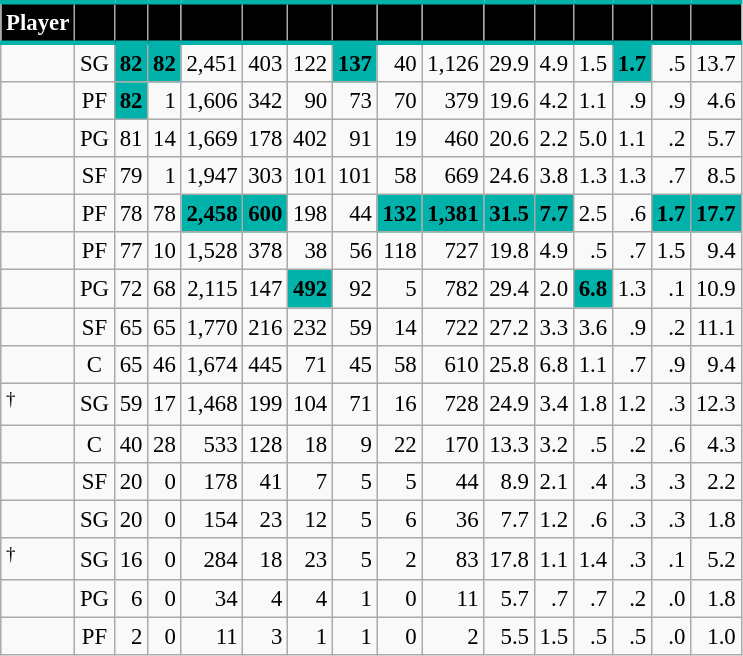<table class="wikitable sortable" style="font-size: 95%; text-align:right;">
<tr>
<th style="background:#010101; color:#FFFFFF; border-top:#00B2A9 3px solid; border-bottom:#00B2A9 3px solid;">Player</th>
<th style="background:#010101; color:#FFFFFF; border-top:#00B2A9 3px solid; border-bottom:#00B2A9 3px solid;"></th>
<th style="background:#010101; color:#FFFFFF; border-top:#00B2A9 3px solid; border-bottom:#00B2A9 3px solid;"></th>
<th style="background:#010101; color:#FFFFFF; border-top:#00B2A9 3px solid; border-bottom:#00B2A9 3px solid;"></th>
<th style="background:#010101; color:#FFFFFF; border-top:#00B2A9 3px solid; border-bottom:#00B2A9 3px solid;"></th>
<th style="background:#010101; color:#FFFFFF; border-top:#00B2A9 3px solid; border-bottom:#00B2A9 3px solid;"></th>
<th style="background:#010101; color:#FFFFFF; border-top:#00B2A9 3px solid; border-bottom:#00B2A9 3px solid;"></th>
<th style="background:#010101; color:#FFFFFF; border-top:#00B2A9 3px solid; border-bottom:#00B2A9 3px solid;"></th>
<th style="background:#010101; color:#FFFFFF; border-top:#00B2A9 3px solid; border-bottom:#00B2A9 3px solid;"></th>
<th style="background:#010101; color:#FFFFFF; border-top:#00B2A9 3px solid; border-bottom:#00B2A9 3px solid;"></th>
<th style="background:#010101; color:#FFFFFF; border-top:#00B2A9 3px solid; border-bottom:#00B2A9 3px solid;"></th>
<th style="background:#010101; color:#FFFFFF; border-top:#00B2A9 3px solid; border-bottom:#00B2A9 3px solid;"></th>
<th style="background:#010101; color:#FFFFFF; border-top:#00B2A9 3px solid; border-bottom:#00B2A9 3px solid;"></th>
<th style="background:#010101; color:#FFFFFF; border-top:#00B2A9 3px solid; border-bottom:#00B2A9 3px solid;"></th>
<th style="background:#010101; color:#FFFFFF; border-top:#00B2A9 3px solid; border-bottom:#00B2A9 3px solid;"></th>
<th style="background:#010101; color:#FFFFFF; border-top:#00B2A9 3px solid; border-bottom:#00B2A9 3px solid;"></th>
</tr>
<tr>
<td style="text-align:left;"></td>
<td style="text-align:center;">SG</td>
<td style="background:#00B2A9; color:#010101;"><strong>82</strong></td>
<td style="background:#00B2A9; color:#010101;"><strong>82</strong></td>
<td>2,451</td>
<td>403</td>
<td>122</td>
<td style="background:#00B2A9; color:#010101;"><strong>137</strong></td>
<td>40</td>
<td>1,126</td>
<td>29.9</td>
<td>4.9</td>
<td>1.5</td>
<td style="background:#00B2A9; color:#010101;"><strong>1.7</strong></td>
<td>.5</td>
<td>13.7</td>
</tr>
<tr>
<td style="text-align:left;"></td>
<td style="text-align:center;">PF</td>
<td style="background:#00B2A9; color:#010101;"><strong>82</strong></td>
<td>1</td>
<td>1,606</td>
<td>342</td>
<td>90</td>
<td>73</td>
<td>70</td>
<td>379</td>
<td>19.6</td>
<td>4.2</td>
<td>1.1</td>
<td>.9</td>
<td>.9</td>
<td>4.6</td>
</tr>
<tr>
<td style="text-align:left;"></td>
<td style="text-align:center;">PG</td>
<td>81</td>
<td>14</td>
<td>1,669</td>
<td>178</td>
<td>402</td>
<td>91</td>
<td>19</td>
<td>460</td>
<td>20.6</td>
<td>2.2</td>
<td>5.0</td>
<td>1.1</td>
<td>.2</td>
<td>5.7</td>
</tr>
<tr>
<td style="text-align:left;"></td>
<td style="text-align:center;">SF</td>
<td>79</td>
<td>1</td>
<td>1,947</td>
<td>303</td>
<td>101</td>
<td>101</td>
<td>58</td>
<td>669</td>
<td>24.6</td>
<td>3.8</td>
<td>1.3</td>
<td>1.3</td>
<td>.7</td>
<td>8.5</td>
</tr>
<tr>
<td style="text-align:left;"></td>
<td style="text-align:center;">PF</td>
<td>78</td>
<td>78</td>
<td style="background:#00B2A9; color:#010101;"><strong>2,458</strong></td>
<td style="background:#00B2A9; color:#010101;"><strong>600</strong></td>
<td>198</td>
<td>44</td>
<td style="background:#00B2A9; color:#010101;"><strong>132</strong></td>
<td style="background:#00B2A9; color:#010101;"><strong>1,381</strong></td>
<td style="background:#00B2A9; color:#010101;"><strong>31.5</strong></td>
<td style="background:#00B2A9; color:#010101;"><strong>7.7</strong></td>
<td>2.5</td>
<td>.6</td>
<td style="background:#00B2A9; color:#010101;"><strong>1.7</strong></td>
<td style="background:#00B2A9; color:#010101;"><strong>17.7</strong></td>
</tr>
<tr>
<td style="text-align:left;"></td>
<td style="text-align:center;">PF</td>
<td>77</td>
<td>10</td>
<td>1,528</td>
<td>378</td>
<td>38</td>
<td>56</td>
<td>118</td>
<td>727</td>
<td>19.8</td>
<td>4.9</td>
<td>.5</td>
<td>.7</td>
<td>1.5</td>
<td>9.4</td>
</tr>
<tr>
<td style="text-align:left;"></td>
<td style="text-align:center;">PG</td>
<td>72</td>
<td>68</td>
<td>2,115</td>
<td>147</td>
<td style="background:#00B2A9; color:#010101;"><strong>492</strong></td>
<td>92</td>
<td>5</td>
<td>782</td>
<td>29.4</td>
<td>2.0</td>
<td style="background:#00B2A9; color:#010101;"><strong>6.8</strong></td>
<td>1.3</td>
<td>.1</td>
<td>10.9</td>
</tr>
<tr>
<td style="text-align:left;"></td>
<td style="text-align:center;">SF</td>
<td>65</td>
<td>65</td>
<td>1,770</td>
<td>216</td>
<td>232</td>
<td>59</td>
<td>14</td>
<td>722</td>
<td>27.2</td>
<td>3.3</td>
<td>3.6</td>
<td>.9</td>
<td>.2</td>
<td>11.1</td>
</tr>
<tr>
<td style="text-align:left;"></td>
<td style="text-align:center;">C</td>
<td>65</td>
<td>46</td>
<td>1,674</td>
<td>445</td>
<td>71</td>
<td>45</td>
<td>58</td>
<td>610</td>
<td>25.8</td>
<td>6.8</td>
<td>1.1</td>
<td>.7</td>
<td>.9</td>
<td>9.4</td>
</tr>
<tr>
<td style="text-align:left;"><sup>†</sup></td>
<td style="text-align:center;">SG</td>
<td>59</td>
<td>17</td>
<td>1,468</td>
<td>199</td>
<td>104</td>
<td>71</td>
<td>16</td>
<td>728</td>
<td>24.9</td>
<td>3.4</td>
<td>1.8</td>
<td>1.2</td>
<td>.3</td>
<td>12.3</td>
</tr>
<tr>
<td style="text-align:left;"></td>
<td style="text-align:center;">C</td>
<td>40</td>
<td>28</td>
<td>533</td>
<td>128</td>
<td>18</td>
<td>9</td>
<td>22</td>
<td>170</td>
<td>13.3</td>
<td>3.2</td>
<td>.5</td>
<td>.2</td>
<td>.6</td>
<td>4.3</td>
</tr>
<tr>
<td style="text-align:left;"></td>
<td style="text-align:center;">SF</td>
<td>20</td>
<td>0</td>
<td>178</td>
<td>41</td>
<td>7</td>
<td>5</td>
<td>5</td>
<td>44</td>
<td>8.9</td>
<td>2.1</td>
<td>.4</td>
<td>.3</td>
<td>.3</td>
<td>2.2</td>
</tr>
<tr>
<td style="text-align:left;"></td>
<td style="text-align:center;">SG</td>
<td>20</td>
<td>0</td>
<td>154</td>
<td>23</td>
<td>12</td>
<td>5</td>
<td>6</td>
<td>36</td>
<td>7.7</td>
<td>1.2</td>
<td>.6</td>
<td>.3</td>
<td>.3</td>
<td>1.8</td>
</tr>
<tr>
<td style="text-align:left;"><sup>†</sup></td>
<td style="text-align:center;">SG</td>
<td>16</td>
<td>0</td>
<td>284</td>
<td>18</td>
<td>23</td>
<td>5</td>
<td>2</td>
<td>83</td>
<td>17.8</td>
<td>1.1</td>
<td>1.4</td>
<td>.3</td>
<td>.1</td>
<td>5.2</td>
</tr>
<tr>
<td style="text-align:left;"></td>
<td style="text-align:center;">PG</td>
<td>6</td>
<td>0</td>
<td>34</td>
<td>4</td>
<td>4</td>
<td>1</td>
<td>0</td>
<td>11</td>
<td>5.7</td>
<td>.7</td>
<td>.7</td>
<td>.2</td>
<td>.0</td>
<td>1.8</td>
</tr>
<tr>
<td style="text-align:left;"></td>
<td style="text-align:center;">PF</td>
<td>2</td>
<td>0</td>
<td>11</td>
<td>3</td>
<td>1</td>
<td>1</td>
<td>0</td>
<td>2</td>
<td>5.5</td>
<td>1.5</td>
<td>.5</td>
<td>.5</td>
<td>.0</td>
<td>1.0</td>
</tr>
</table>
